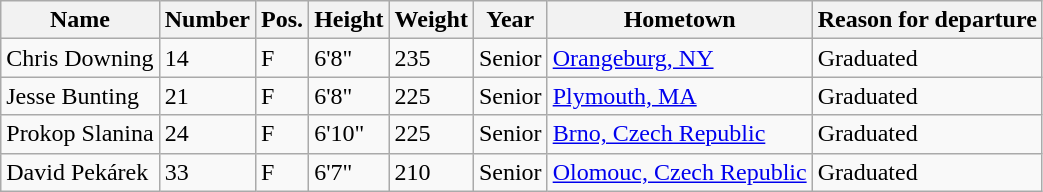<table class="wikitable sortable" border="1">
<tr>
<th>Name</th>
<th>Number</th>
<th>Pos.</th>
<th>Height</th>
<th>Weight</th>
<th>Year</th>
<th>Hometown</th>
<th class="unsortable">Reason for departure</th>
</tr>
<tr>
<td>Chris Downing</td>
<td>14</td>
<td>F</td>
<td>6'8"</td>
<td>235</td>
<td>Senior</td>
<td><a href='#'>Orangeburg, NY</a></td>
<td>Graduated</td>
</tr>
<tr>
<td>Jesse Bunting</td>
<td>21</td>
<td>F</td>
<td>6'8"</td>
<td>225</td>
<td>Senior</td>
<td><a href='#'>Plymouth, MA</a></td>
<td>Graduated</td>
</tr>
<tr>
<td>Prokop Slanina</td>
<td>24</td>
<td>F</td>
<td>6'10"</td>
<td>225</td>
<td>Senior</td>
<td><a href='#'>Brno, Czech Republic</a></td>
<td>Graduated</td>
</tr>
<tr>
<td>David Pekárek</td>
<td>33</td>
<td>F</td>
<td>6'7"</td>
<td>210</td>
<td>Senior</td>
<td><a href='#'>Olomouc, Czech Republic</a></td>
<td>Graduated</td>
</tr>
</table>
